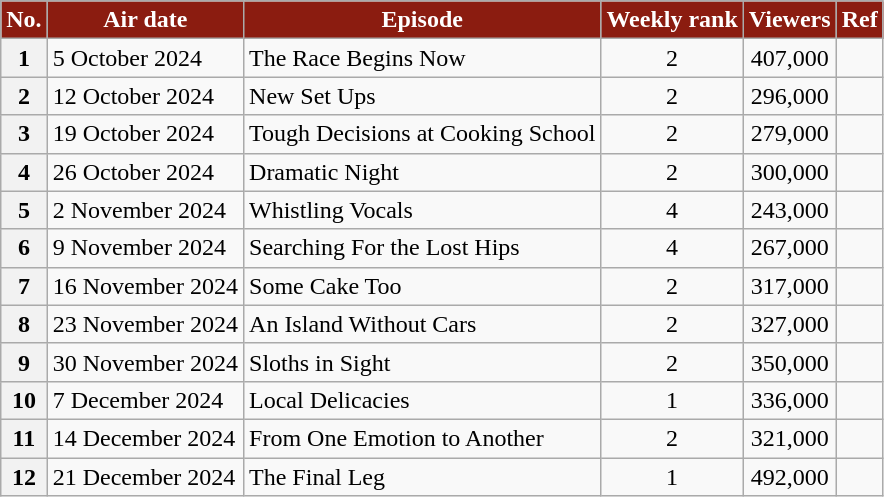<table class="wikitable" style="text-align:center;">
<tr>
<th style="background:#8b1c10; color:white;">No.</th>
<th style="background:#8b1c10; color:white;">Air date</th>
<th style="background:#8b1c10; color:white;">Episode</th>
<th style="background:#8b1c10; color:white;">Weekly rank</th>
<th style="background:#8b1c10; color:white;">Viewers</th>
<th style="background:#8b1c10; color:white;">Ref</th>
</tr>
<tr>
<th>1</th>
<td align="left">5 October 2024</td>
<td align="left">The Race Begins Now</td>
<td>2</td>
<td>407,000</td>
<td></td>
</tr>
<tr>
<th>2</th>
<td align="left">12 October 2024</td>
<td align="left">New Set Ups</td>
<td>2</td>
<td>296,000</td>
<td></td>
</tr>
<tr>
<th>3</th>
<td align="left">19 October 2024</td>
<td align="left">Tough Decisions at Cooking School</td>
<td>2</td>
<td>279,000</td>
<td></td>
</tr>
<tr>
<th>4</th>
<td align="left">26 October 2024</td>
<td align="left">Dramatic Night</td>
<td>2</td>
<td>300,000</td>
<td></td>
</tr>
<tr>
<th>5</th>
<td align="left">2 November 2024</td>
<td align="left">Whistling Vocals</td>
<td>4</td>
<td>243,000</td>
<td></td>
</tr>
<tr>
<th>6</th>
<td align="left">9 November 2024</td>
<td align="left">Searching For the Lost Hips</td>
<td>4</td>
<td>267,000</td>
<td></td>
</tr>
<tr>
<th>7</th>
<td align="left">16 November 2024</td>
<td align="left">Some Cake Too</td>
<td>2</td>
<td>317,000</td>
<td></td>
</tr>
<tr>
<th>8</th>
<td align="left">23 November 2024</td>
<td align="left">An Island Without Cars</td>
<td>2</td>
<td>327,000</td>
<td></td>
</tr>
<tr>
<th>9</th>
<td align="left">30 November 2024</td>
<td align="left">Sloths in Sight</td>
<td>2</td>
<td>350,000</td>
<td></td>
</tr>
<tr>
<th>10</th>
<td align="left">7 December 2024</td>
<td align="left">Local Delicacies</td>
<td>1</td>
<td>336,000</td>
<td></td>
</tr>
<tr>
<th>11</th>
<td align="left">14 December 2024</td>
<td align="left">From One Emotion to Another</td>
<td>2</td>
<td>321,000</td>
<td></td>
</tr>
<tr>
<th>12</th>
<td align="left">21 December 2024</td>
<td align="left">The Final Leg</td>
<td>1</td>
<td>492,000</td>
<td></td>
</tr>
</table>
